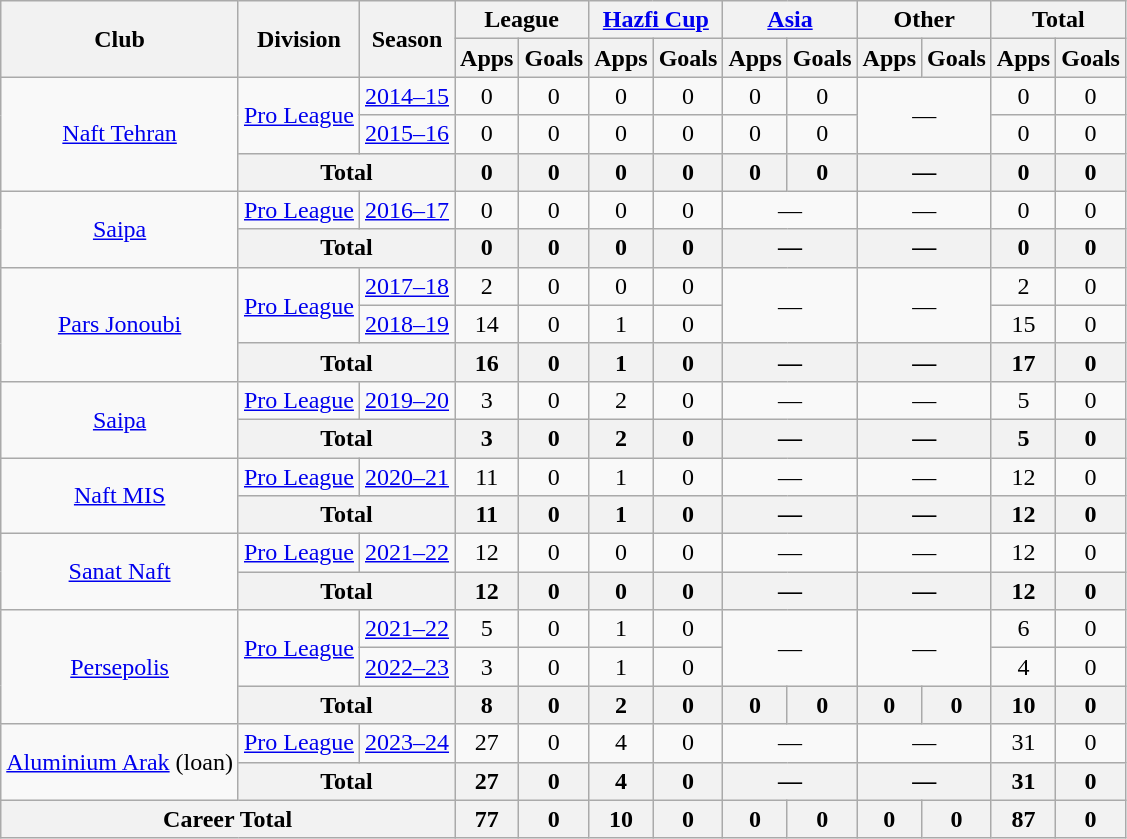<table class="wikitable" style="text-align: center;">
<tr>
<th rowspan=2>Club</th>
<th rowspan=2>Division</th>
<th rowspan=2>Season</th>
<th colspan=2>League</th>
<th colspan=2><a href='#'>Hazfi Cup</a></th>
<th colspan=2><a href='#'>Asia</a></th>
<th colspan=2>Other</th>
<th colspan=2>Total</th>
</tr>
<tr>
<th>Apps</th>
<th>Goals</th>
<th>Apps</th>
<th>Goals</th>
<th>Apps</th>
<th>Goals</th>
<th>Apps</th>
<th>Goals</th>
<th>Apps</th>
<th>Goals</th>
</tr>
<tr>
<td rowspan="3"><a href='#'>Naft Tehran</a></td>
<td rowspan="2"><a href='#'>Pro League</a></td>
<td><a href='#'>2014–15</a></td>
<td>0</td>
<td>0</td>
<td>0</td>
<td>0</td>
<td>0</td>
<td>0</td>
<td colspan="2" rowspan="2">—</td>
<td>0</td>
<td>0</td>
</tr>
<tr>
<td><a href='#'>2015–16</a></td>
<td>0</td>
<td>0</td>
<td>0</td>
<td>0</td>
<td>0</td>
<td>0</td>
<td>0</td>
<td>0</td>
</tr>
<tr>
<th colspan=2>Total</th>
<th>0</th>
<th>0</th>
<th>0</th>
<th>0</th>
<th>0</th>
<th>0</th>
<th colspan=2>—</th>
<th>0</th>
<th>0</th>
</tr>
<tr>
<td rowspan="2"><a href='#'>Saipa</a></td>
<td rowspan="1"><a href='#'>Pro League</a></td>
<td><a href='#'>2016–17</a></td>
<td>0</td>
<td>0</td>
<td>0</td>
<td>0</td>
<td colspan=2>—</td>
<td colspan=2>—</td>
<td>0</td>
<td>0</td>
</tr>
<tr>
<th colspan=2>Total</th>
<th>0</th>
<th>0</th>
<th>0</th>
<th>0</th>
<th colspan=2>—</th>
<th colspan=2>—</th>
<th>0</th>
<th>0</th>
</tr>
<tr>
<td rowspan="3"><a href='#'>Pars Jonoubi</a></td>
<td rowspan="2"><a href='#'>Pro League</a></td>
<td><a href='#'>2017–18</a></td>
<td>2</td>
<td>0</td>
<td>0</td>
<td>0</td>
<td colspan="2" rowspan="2">—</td>
<td colspan="2" rowspan="2">—</td>
<td>2</td>
<td>0</td>
</tr>
<tr>
<td><a href='#'>2018–19</a></td>
<td>14</td>
<td>0</td>
<td>1</td>
<td>0</td>
<td>15</td>
<td>0</td>
</tr>
<tr>
<th colspan=2>Total</th>
<th>16</th>
<th>0</th>
<th>1</th>
<th>0</th>
<th colspan=2>—</th>
<th colspan=2>—</th>
<th>17</th>
<th>0</th>
</tr>
<tr>
<td rowspan="2"><a href='#'>Saipa</a></td>
<td rowspan="1"><a href='#'>Pro League</a></td>
<td><a href='#'>2019–20</a></td>
<td>3</td>
<td>0</td>
<td>2</td>
<td>0</td>
<td colspan=2>—</td>
<td colspan=2>—</td>
<td>5</td>
<td>0</td>
</tr>
<tr>
<th colspan=2>Total</th>
<th>3</th>
<th>0</th>
<th>2</th>
<th>0</th>
<th colspan=2>—</th>
<th colspan=2>—</th>
<th>5</th>
<th>0</th>
</tr>
<tr>
<td rowspan="2"><a href='#'>Naft MIS</a></td>
<td rowspan="1"><a href='#'>Pro League</a></td>
<td><a href='#'>2020–21</a></td>
<td>11</td>
<td>0</td>
<td>1</td>
<td>0</td>
<td colspan=2>—</td>
<td colspan=2>—</td>
<td>12</td>
<td>0</td>
</tr>
<tr>
<th colspan=2>Total</th>
<th>11</th>
<th>0</th>
<th>1</th>
<th>0</th>
<th colspan=2>—</th>
<th colspan=2>—</th>
<th>12</th>
<th>0</th>
</tr>
<tr>
<td rowspan="2"><a href='#'>Sanat Naft</a></td>
<td rowspan="1"><a href='#'>Pro League</a></td>
<td><a href='#'>2021–22</a></td>
<td>12</td>
<td>0</td>
<td>0</td>
<td>0</td>
<td colspan=2>—</td>
<td colspan=2>—</td>
<td>12</td>
<td>0</td>
</tr>
<tr>
<th colspan=2>Total</th>
<th>12</th>
<th>0</th>
<th>0</th>
<th>0</th>
<th colspan=2>—</th>
<th colspan=2>—</th>
<th>12</th>
<th>0</th>
</tr>
<tr>
<td rowspan="3"><a href='#'>Persepolis</a></td>
<td rowspan="2"><a href='#'>Pro League</a></td>
<td><a href='#'>2021–22</a></td>
<td>5</td>
<td>0</td>
<td>1</td>
<td>0</td>
<td colspan="2" rowspan="2">—</td>
<td colspan="2" rowspan="2">—</td>
<td>6</td>
<td>0</td>
</tr>
<tr>
<td><a href='#'>2022–23</a></td>
<td>3</td>
<td>0</td>
<td>1</td>
<td>0</td>
<td>4</td>
<td>0</td>
</tr>
<tr>
<th colspan=2>Total</th>
<th>8</th>
<th>0</th>
<th>2</th>
<th>0</th>
<th>0</th>
<th>0</th>
<th>0</th>
<th>0</th>
<th>10</th>
<th>0</th>
</tr>
<tr>
<td rowspan="2"><a href='#'>Aluminium Arak</a> (loan)</td>
<td rowspan="1"><a href='#'>Pro League</a></td>
<td><a href='#'>2023–24</a></td>
<td>27</td>
<td>0</td>
<td>4</td>
<td>0</td>
<td colspan=2>—</td>
<td colspan=2>—</td>
<td>31</td>
<td>0</td>
</tr>
<tr>
<th colspan=2>Total</th>
<th>27</th>
<th>0</th>
<th>4</th>
<th>0</th>
<th colspan=2>—</th>
<th colspan=2>—</th>
<th>31</th>
<th>0</th>
</tr>
<tr>
<th colspan="3">Career Total</th>
<th>77</th>
<th>0</th>
<th>10</th>
<th>0</th>
<th>0</th>
<th>0</th>
<th>0</th>
<th>0</th>
<th>87</th>
<th>0</th>
</tr>
</table>
